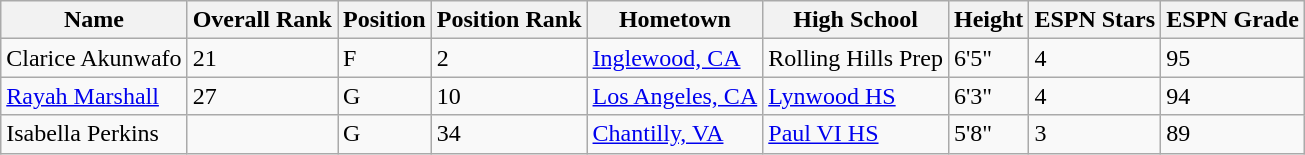<table class="wikitable sortable">
<tr>
<th>Name</th>
<th>Overall Rank</th>
<th>Position</th>
<th>Position Rank</th>
<th>Hometown</th>
<th>High School</th>
<th>Height</th>
<th>ESPN Stars</th>
<th>ESPN Grade</th>
</tr>
<tr>
<td>Clarice Akunwafo</td>
<td>21</td>
<td>F</td>
<td>2</td>
<td><a href='#'>Inglewood, CA</a></td>
<td>Rolling Hills Prep</td>
<td>6'5"</td>
<td>4</td>
<td>95</td>
</tr>
<tr>
<td><a href='#'>Rayah Marshall</a></td>
<td>27</td>
<td>G</td>
<td>10</td>
<td><a href='#'>Los Angeles, CA</a></td>
<td><a href='#'>Lynwood HS</a></td>
<td>6'3"</td>
<td>4</td>
<td>94</td>
</tr>
<tr>
<td>Isabella Perkins</td>
<td></td>
<td>G</td>
<td>34</td>
<td><a href='#'>Chantilly, VA</a></td>
<td><a href='#'>Paul VI HS</a></td>
<td>5'8"</td>
<td>3</td>
<td>89</td>
</tr>
</table>
